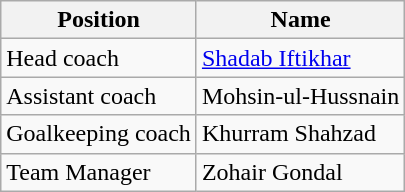<table class="wikitable" style="text-align:center;">
<tr>
<th>Position</th>
<th>Name</th>
</tr>
<tr>
<td style="text-align:left;">Head coach</td>
<td style="text-align:left;"><a href='#'>Shadab Iftikhar</a></td>
</tr>
<tr>
<td style="text-align:left;">Assistant coach</td>
<td style="text-align:left;">Mohsin-ul-Hussnain</td>
</tr>
<tr>
<td style="text-align:left;">Goalkeeping coach</td>
<td style="text-align:left;">Khurram Shahzad</td>
</tr>
<tr>
<td style="text-align:left;">Team Manager</td>
<td style="text-align:left;">Zohair Gondal</td>
</tr>
</table>
